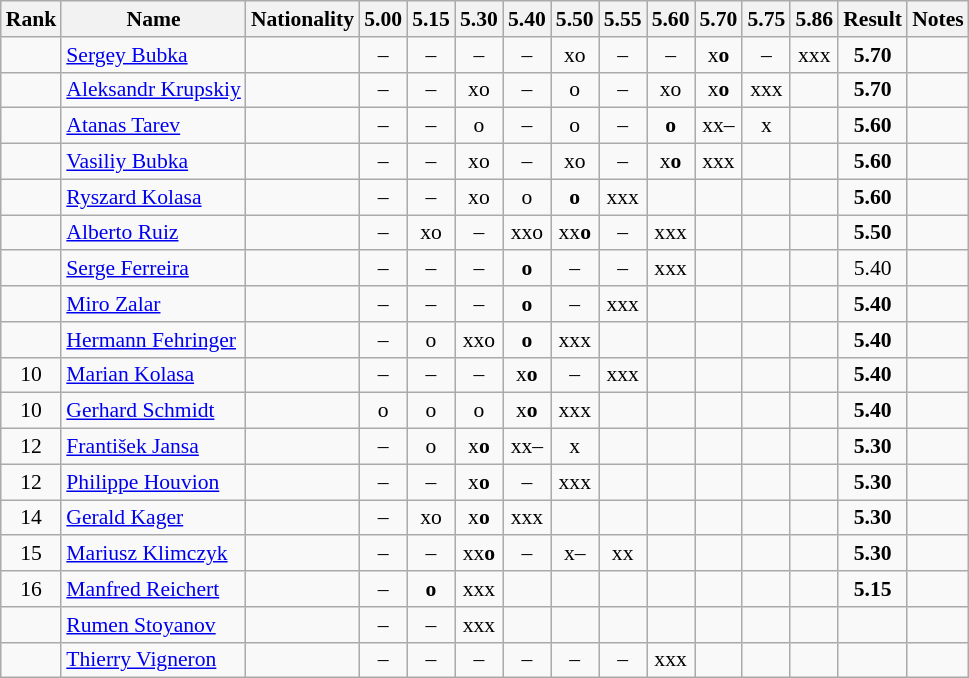<table class="wikitable sortable" style="text-align:center;font-size:90%">
<tr>
<th>Rank</th>
<th>Name</th>
<th>Nationality</th>
<th>5.00</th>
<th>5.15</th>
<th>5.30</th>
<th>5.40</th>
<th>5.50</th>
<th>5.55</th>
<th>5.60</th>
<th>5.70</th>
<th>5.75</th>
<th>5.86</th>
<th>Result</th>
<th>Notes</th>
</tr>
<tr>
<td></td>
<td align="left"><a href='#'>Sergey Bubka</a></td>
<td align=left></td>
<td>–</td>
<td>–</td>
<td>–</td>
<td>–</td>
<td>xo</td>
<td>–</td>
<td>–</td>
<td>x<strong>o</strong></td>
<td>–</td>
<td>xxx</td>
<td><strong>5.70</strong></td>
<td></td>
</tr>
<tr>
<td></td>
<td align="left"><a href='#'>Aleksandr Krupskiy</a></td>
<td align=left></td>
<td>–</td>
<td>–</td>
<td>xo</td>
<td>–</td>
<td>o</td>
<td>–</td>
<td>xo</td>
<td>x<strong>o</strong></td>
<td>xxx</td>
<td></td>
<td><strong>5.70</strong></td>
<td></td>
</tr>
<tr>
<td></td>
<td align="left"><a href='#'>Atanas Tarev</a></td>
<td align=left></td>
<td>–</td>
<td>–</td>
<td>o</td>
<td>–</td>
<td>o</td>
<td>–</td>
<td><strong>o</strong></td>
<td>xx–</td>
<td>x</td>
<td></td>
<td><strong>5.60</strong></td>
<td></td>
</tr>
<tr>
<td></td>
<td align="left"><a href='#'>Vasiliy Bubka</a></td>
<td align=left></td>
<td>–</td>
<td>–</td>
<td>xo</td>
<td>–</td>
<td>xo</td>
<td>–</td>
<td>x<strong>o</strong></td>
<td>xxx</td>
<td></td>
<td></td>
<td><strong>5.60</strong></td>
<td></td>
</tr>
<tr>
<td></td>
<td align="left"><a href='#'>Ryszard Kolasa</a></td>
<td align=left></td>
<td>–</td>
<td>–</td>
<td>xo</td>
<td>o</td>
<td><strong>o</strong></td>
<td>xxx</td>
<td></td>
<td></td>
<td></td>
<td></td>
<td><strong>5.60</strong></td>
<td></td>
</tr>
<tr>
<td></td>
<td align="left"><a href='#'>Alberto Ruiz</a></td>
<td align=left></td>
<td>–</td>
<td>xo</td>
<td>–</td>
<td>xxo</td>
<td>xx<strong>o</strong></td>
<td>–</td>
<td>xxx</td>
<td></td>
<td></td>
<td></td>
<td><strong>5.50</strong></td>
<td></td>
</tr>
<tr>
<td></td>
<td align="left"><a href='#'>Serge Ferreira</a></td>
<td align=left></td>
<td>–</td>
<td>–</td>
<td>–</td>
<td><strong>o</strong></td>
<td>–</td>
<td>–</td>
<td>xxx</td>
<td></td>
<td></td>
<td></td>
<td>5.40</td>
<td></td>
</tr>
<tr>
<td></td>
<td align="left"><a href='#'>Miro Zalar</a></td>
<td align=left></td>
<td>–</td>
<td>–</td>
<td>–</td>
<td><strong>o</strong></td>
<td>–</td>
<td>xxx</td>
<td></td>
<td></td>
<td></td>
<td></td>
<td><strong>5.40</strong></td>
<td></td>
</tr>
<tr>
<td></td>
<td align="left"><a href='#'>Hermann Fehringer</a></td>
<td align=left></td>
<td>–</td>
<td>o</td>
<td>xxo</td>
<td><strong>o</strong></td>
<td>xxx</td>
<td></td>
<td></td>
<td></td>
<td></td>
<td></td>
<td><strong>5.40</strong></td>
<td></td>
</tr>
<tr>
<td>10</td>
<td align="left"><a href='#'>Marian Kolasa</a></td>
<td align=left></td>
<td>–</td>
<td>–</td>
<td>–</td>
<td>x<strong>o</strong></td>
<td>–</td>
<td>xxx</td>
<td></td>
<td></td>
<td></td>
<td></td>
<td><strong>5.40</strong></td>
<td></td>
</tr>
<tr>
<td>10</td>
<td align="left"><a href='#'>Gerhard Schmidt</a></td>
<td align=left></td>
<td>o</td>
<td>o</td>
<td>o</td>
<td>x<strong>o</strong></td>
<td>xxx</td>
<td></td>
<td></td>
<td></td>
<td></td>
<td></td>
<td><strong>5.40</strong></td>
<td></td>
</tr>
<tr>
<td>12</td>
<td align="left"><a href='#'>František Jansa</a></td>
<td align=left></td>
<td>–</td>
<td>o</td>
<td>x<strong>o</strong></td>
<td>xx–</td>
<td>x</td>
<td></td>
<td></td>
<td></td>
<td></td>
<td></td>
<td><strong>5.30</strong></td>
<td></td>
</tr>
<tr>
<td>12</td>
<td align="left"><a href='#'>Philippe Houvion</a></td>
<td align=left></td>
<td>–</td>
<td>–</td>
<td>x<strong>o</strong></td>
<td>–</td>
<td>xxx</td>
<td></td>
<td></td>
<td></td>
<td></td>
<td></td>
<td><strong>5.30</strong></td>
<td></td>
</tr>
<tr>
<td>14</td>
<td align="left"><a href='#'>Gerald Kager</a></td>
<td align=left></td>
<td>–</td>
<td>xo</td>
<td>x<strong>o</strong></td>
<td>xxx</td>
<td></td>
<td></td>
<td></td>
<td></td>
<td></td>
<td></td>
<td><strong>5.30</strong></td>
<td></td>
</tr>
<tr>
<td>15</td>
<td align="left"><a href='#'>Mariusz Klimczyk</a></td>
<td align=left></td>
<td>–</td>
<td>–</td>
<td>xx<strong>o</strong></td>
<td>–</td>
<td>x–</td>
<td>xx</td>
<td></td>
<td></td>
<td></td>
<td></td>
<td><strong>5.30</strong></td>
<td></td>
</tr>
<tr>
<td>16</td>
<td align="left"><a href='#'>Manfred Reichert</a></td>
<td align=left></td>
<td>–</td>
<td><strong>o</strong></td>
<td>xxx</td>
<td></td>
<td></td>
<td></td>
<td></td>
<td></td>
<td></td>
<td></td>
<td><strong>5.15</strong></td>
<td></td>
</tr>
<tr>
<td></td>
<td align="left"><a href='#'>Rumen Stoyanov</a></td>
<td align=left></td>
<td>–</td>
<td>–</td>
<td>xxx</td>
<td></td>
<td></td>
<td></td>
<td></td>
<td></td>
<td></td>
<td></td>
<td><strong></strong></td>
<td></td>
</tr>
<tr>
<td></td>
<td align="left"><a href='#'>Thierry Vigneron</a></td>
<td align=left></td>
<td>–</td>
<td>–</td>
<td>–</td>
<td>–</td>
<td>–</td>
<td>–</td>
<td>xxx</td>
<td></td>
<td></td>
<td></td>
<td><strong></strong></td>
<td></td>
</tr>
</table>
